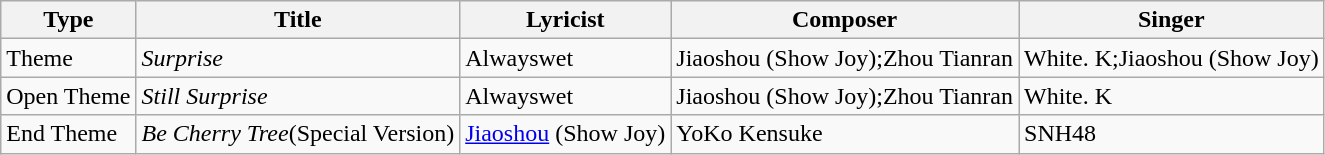<table class="wikitable">
<tr>
<th>Type</th>
<th>Title</th>
<th>Lyricist</th>
<th>Composer</th>
<th>Singer</th>
</tr>
<tr>
<td>Theme</td>
<td><em>Surprise</em></td>
<td>Alwayswet</td>
<td>Jiaoshou (Show Joy);Zhou Tianran</td>
<td>White. K;Jiaoshou (Show Joy)</td>
</tr>
<tr>
<td>Open Theme</td>
<td><em>Still Surprise</em></td>
<td>Alwayswet</td>
<td>Jiaoshou (Show Joy);Zhou Tianran</td>
<td>White. K</td>
</tr>
<tr>
<td>End Theme</td>
<td><em>Be Cherry Tree</em>(Special Version)</td>
<td><a href='#'>Jiaoshou</a> (Show Joy)</td>
<td>YoKo Kensuke</td>
<td>SNH48</td>
</tr>
</table>
